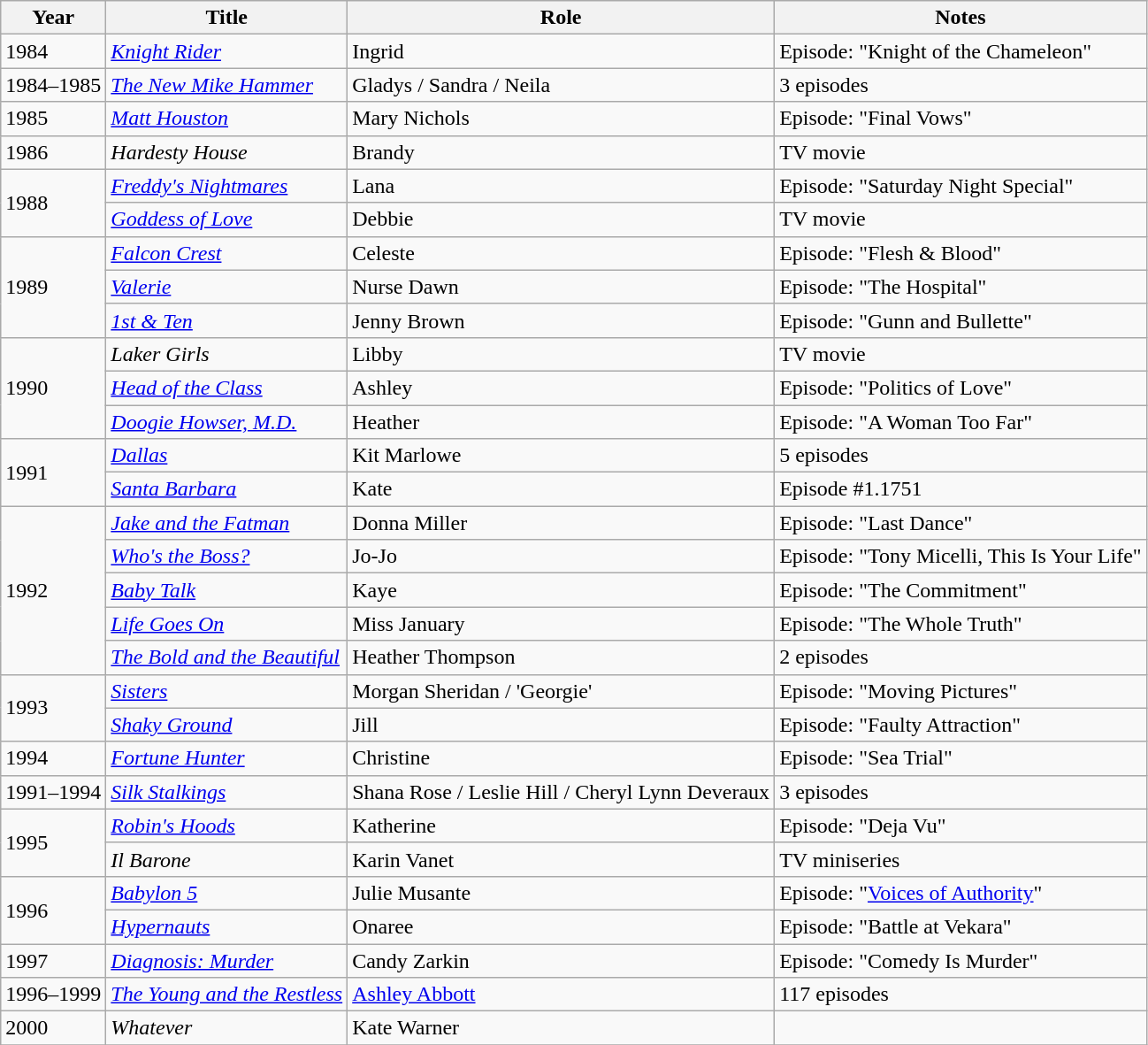<table class="wikitable sortable">
<tr>
<th>Year</th>
<th>Title</th>
<th>Role</th>
<th class="unsortable">Notes</th>
</tr>
<tr>
<td>1984</td>
<td><em><a href='#'>Knight Rider</a></em></td>
<td>Ingrid</td>
<td>Episode: "Knight of the Chameleon"</td>
</tr>
<tr>
<td>1984–1985</td>
<td><em><a href='#'>The New Mike Hammer</a></em></td>
<td>Gladys / Sandra / Neila</td>
<td>3 episodes</td>
</tr>
<tr>
<td>1985</td>
<td><em><a href='#'>Matt Houston</a></em></td>
<td>Mary Nichols</td>
<td>Episode: "Final Vows"</td>
</tr>
<tr>
<td>1986</td>
<td><em>Hardesty House</em></td>
<td>Brandy</td>
<td>TV movie</td>
</tr>
<tr>
<td rowspan=2>1988</td>
<td><em><a href='#'>Freddy's Nightmares</a></em></td>
<td>Lana</td>
<td>Episode: "Saturday Night Special"</td>
</tr>
<tr>
<td><em><a href='#'>Goddess of Love</a></em></td>
<td>Debbie</td>
<td>TV movie</td>
</tr>
<tr>
<td rowspan=3>1989</td>
<td><em><a href='#'>Falcon Crest</a></em></td>
<td>Celeste</td>
<td>Episode: "Flesh & Blood"</td>
</tr>
<tr>
<td><em><a href='#'>Valerie</a></em></td>
<td>Nurse Dawn</td>
<td>Episode: "The Hospital"</td>
</tr>
<tr>
<td><em><a href='#'>1st & Ten</a></em></td>
<td>Jenny Brown</td>
<td>Episode: "Gunn and Bullette"</td>
</tr>
<tr>
<td rowspan=3>1990</td>
<td><em>Laker Girls</em></td>
<td>Libby</td>
<td>TV movie</td>
</tr>
<tr>
<td><em><a href='#'>Head of the Class</a></em></td>
<td>Ashley</td>
<td>Episode: "Politics of Love"</td>
</tr>
<tr>
<td><em><a href='#'>Doogie Howser, M.D.</a></em></td>
<td>Heather</td>
<td>Episode: "A Woman Too Far"</td>
</tr>
<tr>
<td rowspan=2>1991</td>
<td><em><a href='#'>Dallas</a></em></td>
<td>Kit Marlowe</td>
<td>5 episodes</td>
</tr>
<tr>
<td><em><a href='#'>Santa Barbara</a></em></td>
<td>Kate</td>
<td>Episode #1.1751</td>
</tr>
<tr>
<td rowspan=5>1992</td>
<td><em><a href='#'>Jake and the Fatman</a></em></td>
<td>Donna Miller</td>
<td>Episode: "Last Dance"</td>
</tr>
<tr>
<td><em><a href='#'>Who's the Boss?</a></em></td>
<td>Jo-Jo</td>
<td>Episode: "Tony Micelli, This Is Your Life"</td>
</tr>
<tr>
<td><em><a href='#'>Baby Talk</a></em></td>
<td>Kaye</td>
<td>Episode: "The Commitment"</td>
</tr>
<tr>
<td><em><a href='#'>Life Goes On</a></em></td>
<td>Miss January</td>
<td>Episode: "The Whole Truth"</td>
</tr>
<tr>
<td><em><a href='#'>The Bold and the Beautiful</a></em></td>
<td>Heather Thompson</td>
<td>2 episodes</td>
</tr>
<tr>
<td rowspan=2>1993</td>
<td><em><a href='#'>Sisters</a></em></td>
<td>Morgan Sheridan / 'Georgie'</td>
<td>Episode: "Moving Pictures"</td>
</tr>
<tr>
<td><em><a href='#'>Shaky Ground</a></em></td>
<td>Jill</td>
<td>Episode: "Faulty Attraction"</td>
</tr>
<tr>
<td>1994</td>
<td><em><a href='#'>Fortune Hunter</a></em></td>
<td>Christine</td>
<td>Episode: "Sea Trial"</td>
</tr>
<tr>
<td>1991–1994</td>
<td><em><a href='#'>Silk Stalkings</a></em></td>
<td>Shana Rose / Leslie Hill / Cheryl Lynn Deveraux</td>
<td>3 episodes</td>
</tr>
<tr>
<td rowspan=2>1995</td>
<td><em><a href='#'>Robin's Hoods</a></em></td>
<td>Katherine</td>
<td>Episode: "Deja Vu"</td>
</tr>
<tr>
<td><em>Il Barone</em></td>
<td>Karin Vanet</td>
<td>TV miniseries</td>
</tr>
<tr>
<td rowspan=2>1996</td>
<td><em><a href='#'>Babylon 5</a></em></td>
<td>Julie Musante</td>
<td>Episode: "<a href='#'>Voices of Authority</a>"</td>
</tr>
<tr>
<td><em><a href='#'>Hypernauts</a></em></td>
<td>Onaree</td>
<td>Episode: "Battle at Vekara"</td>
</tr>
<tr>
<td>1997</td>
<td><em><a href='#'>Diagnosis: Murder</a></em></td>
<td>Candy Zarkin</td>
<td>Episode: "Comedy Is Murder"</td>
</tr>
<tr>
<td>1996–1999</td>
<td><em><a href='#'>The Young and the Restless</a></em></td>
<td><a href='#'>Ashley Abbott</a></td>
<td>117 episodes</td>
</tr>
<tr>
<td>2000</td>
<td><em>Whatever</em></td>
<td>Kate Warner</td>
<td></td>
</tr>
<tr>
</tr>
</table>
